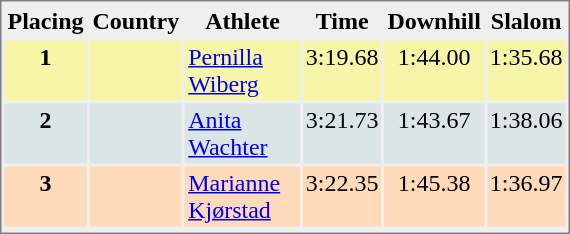<table style="border-style:solid;border-width:1px;border-color:#808080;background-color:#EFEFEF" cellspacing="2" cellpadding="2" width="380px">
<tr bgcolor="#EFEFEF">
<th>Placing</th>
<th>Country</th>
<th>Athlete</th>
<th>Time</th>
<th>Downhill</th>
<th>Slalom</th>
</tr>
<tr align="center" valign="top" bgcolor="#F7F6A8">
<th>1</th>
<td></td>
<td align="left"><a href='#'>Pernilla Wiberg</a></td>
<td align="left">3:19.68</td>
<td>1:44.00</td>
<td>1:35.68</td>
</tr>
<tr align="center" valign="top" bgcolor="#DCE5E5">
<th>2</th>
<td></td>
<td align="left"><a href='#'>Anita Wachter</a></td>
<td align="left">3:21.73</td>
<td>1:43.67</td>
<td>1:38.06</td>
</tr>
<tr align="center" valign="top" bgcolor="#FFDAB9">
<th>3</th>
<td></td>
<td align="left"><a href='#'>Marianne Kjørstad</a></td>
<td align="left">3:22.35</td>
<td>1:45.38</td>
<td>1:36.97</td>
</tr>
<tr align="center" valign="top" bgcolor="#FFFFFF">
</tr>
</table>
